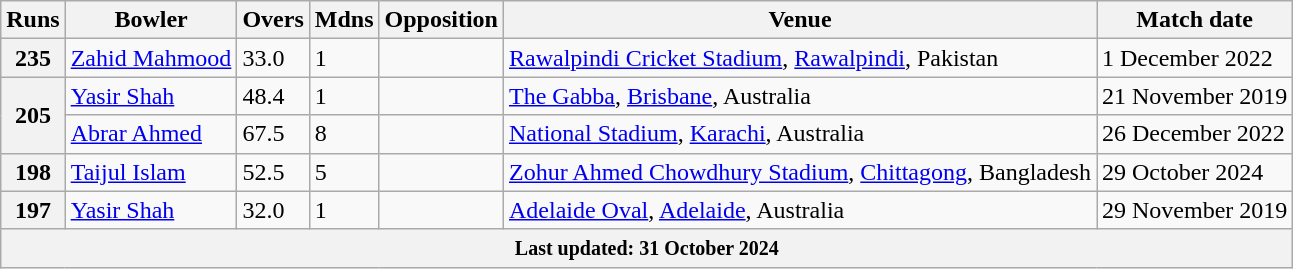<table class="wikitable sortable">
<tr>
<th>Runs</th>
<th>Bowler</th>
<th>Overs</th>
<th>Mdns</th>
<th>Opposition</th>
<th>Venue</th>
<th>Match date</th>
</tr>
<tr>
<th>235</th>
<td> <a href='#'>Zahid Mahmood</a></td>
<td>33.0</td>
<td>1</td>
<td></td>
<td><a href='#'>Rawalpindi Cricket Stadium</a>, <a href='#'>Rawalpindi</a>, Pakistan</td>
<td>1 December 2022</td>
</tr>
<tr>
<th rowspan=2>205</th>
<td> <a href='#'>Yasir Shah</a></td>
<td>48.4</td>
<td>1</td>
<td></td>
<td><a href='#'>The Gabba</a>, <a href='#'>Brisbane</a>, Australia</td>
<td>21 November 2019</td>
</tr>
<tr>
<td> <a href='#'>Abrar Ahmed</a></td>
<td>67.5</td>
<td>8</td>
<td></td>
<td><a href='#'>National Stadium</a>, <a href='#'>Karachi</a>, Australia</td>
<td>26 December 2022</td>
</tr>
<tr>
<th>198</th>
<td> <a href='#'>Taijul Islam</a></td>
<td>52.5</td>
<td>5</td>
<td></td>
<td><a href='#'>Zohur Ahmed Chowdhury Stadium</a>, <a href='#'>Chittagong</a>, Bangladesh</td>
<td>29 October 2024</td>
</tr>
<tr>
<th>197</th>
<td> <a href='#'>Yasir Shah</a></td>
<td>32.0</td>
<td>1</td>
<td></td>
<td><a href='#'>Adelaide Oval</a>, <a href='#'>Adelaide</a>, Australia</td>
<td>29 November 2019</td>
</tr>
<tr class="sortbottom">
<th colspan="11"><small> Last updated: 31 October 2024</small></th>
</tr>
</table>
